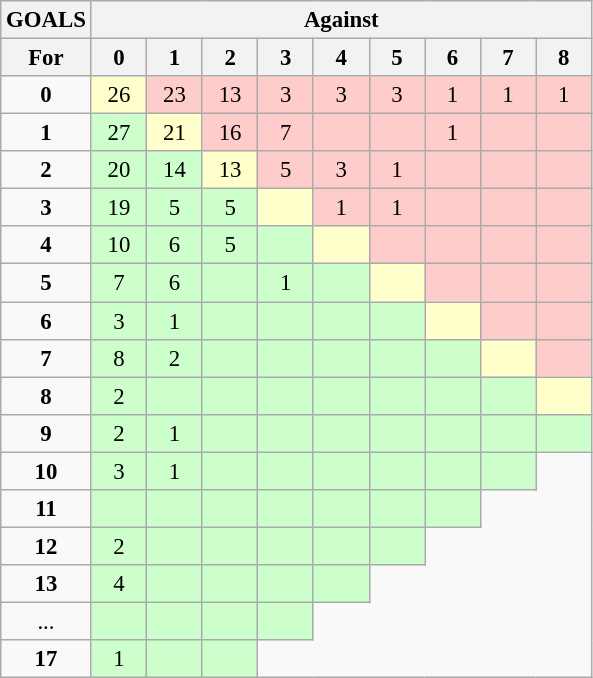<table class="wikitable" style="font-size:95%; text-align:center;">
<tr>
<th>GOALS</th>
<th colspan="9">Against</th>
</tr>
<tr>
<th style="width:40px">For</th>
<th style="width:30px">0</th>
<th style="width:30px">1</th>
<th style="width:30px">2</th>
<th style="width:30px">3</th>
<th style="width:30px">4</th>
<th style="width:30px">5</th>
<th style="width:30px">6</th>
<th style="width:30px">7</th>
<th style="width:30px">8</th>
</tr>
<tr>
<td><strong>0</strong></td>
<td style="background:#ffc;">26</td>
<td style="background:#fcc;">23</td>
<td style="background:#fcc;">13</td>
<td style="background:#fcc;">3</td>
<td style="background:#fcc;">3</td>
<td style="background:#fcc;">3</td>
<td style="background:#fcc;">1</td>
<td style="background:#fcc;">1</td>
<td style="background:#fcc;">1</td>
</tr>
<tr>
<td><strong>1</strong></td>
<td style="background:#cfc;">27</td>
<td style="background:#ffc;">21</td>
<td style="background:#fcc;">16</td>
<td style="background:#fcc;">7</td>
<td style="background:#fcc;"></td>
<td style="background:#fcc;"></td>
<td style="background:#fcc;">1</td>
<td style="background:#fcc;"></td>
<td style="background:#fcc;"></td>
</tr>
<tr>
<td><strong>2</strong></td>
<td style="background:#cfc;">20</td>
<td style="background:#cfc;">14</td>
<td style="background:#ffc;">13</td>
<td style="background:#fcc;">5</td>
<td style="background:#fcc;">3</td>
<td style="background:#fcc;">1</td>
<td style="background:#fcc;"></td>
<td style="background:#fcc;"></td>
<td style="background:#fcc;"></td>
</tr>
<tr>
<td><strong>3</strong></td>
<td style="background:#cfc;">19</td>
<td style="background:#cfc;">5</td>
<td style="background:#cfc;">5</td>
<td style="background:#ffc;"></td>
<td style="background:#fcc;">1</td>
<td style="background:#fcc;">1</td>
<td style="background:#fcc;"></td>
<td style="background:#fcc;"></td>
<td style="background:#fcc;"></td>
</tr>
<tr>
<td><strong>4</strong></td>
<td style="background:#cfc;">10</td>
<td style="background:#cfc;">6</td>
<td style="background:#cfc;">5</td>
<td style="background:#cfc;"></td>
<td style="background:#ffc;"></td>
<td style="background:#fcc;"></td>
<td style="background:#fcc;"></td>
<td style="background:#fcc;"></td>
<td style="background:#fcc;"></td>
</tr>
<tr>
<td><strong>5</strong></td>
<td style="background:#cfc;">7</td>
<td style="background:#cfc;">6</td>
<td style="background:#cfc;"></td>
<td style="background:#cfc;">1</td>
<td style="background:#cfc;"></td>
<td style="background:#ffc;"></td>
<td style="background:#fcc;"></td>
<td style="background:#fcc;"></td>
<td style="background:#fcc;"></td>
</tr>
<tr>
<td><strong>6</strong></td>
<td style="background:#cfc;">3</td>
<td style="background:#cfc;">1</td>
<td style="background:#cfc;"></td>
<td style="background:#cfc;"></td>
<td style="background:#cfc;"></td>
<td style="background:#cfc;"></td>
<td style="background:#ffc;"></td>
<td style="background:#fcc;"></td>
<td style="background:#fcc;"></td>
</tr>
<tr>
<td><strong>7</strong></td>
<td style="background:#cfc;">8</td>
<td style="background:#cfc;">2</td>
<td style="background:#cfc;"></td>
<td style="background:#cfc;"></td>
<td style="background:#cfc;"></td>
<td style="background:#cfc;"></td>
<td style="background:#cfc;"></td>
<td style="background:#ffc;"></td>
<td style="background:#fcc;"></td>
</tr>
<tr>
<td><strong>8</strong></td>
<td style="background:#cfc;">2</td>
<td style="background:#cfc;"></td>
<td style="background:#cfc;"></td>
<td style="background:#cfc;"></td>
<td style="background:#cfc;"></td>
<td style="background:#cfc;"></td>
<td style="background:#cfc;"></td>
<td style="background:#cfc;"></td>
<td style="background:#ffc;"></td>
</tr>
<tr>
<td><strong>9</strong></td>
<td style="background:#cfc;">2</td>
<td style="background:#cfc;">1</td>
<td style="background:#cfc;"></td>
<td style="background:#cfc;"></td>
<td style="background:#cfc;"></td>
<td style="background:#cfc;"></td>
<td style="background:#cfc;"></td>
<td style="background:#cfc;"></td>
<td style="background:#cfc;"></td>
</tr>
<tr>
<td><strong>10</strong></td>
<td style="background:#cfc;">3</td>
<td style="background:#cfc;">1</td>
<td style="background:#cfc;"></td>
<td style="background:#cfc;"></td>
<td style="background:#cfc;"></td>
<td style="background:#cfc;"></td>
<td style="background:#cfc;"></td>
<td style="background:#cfc;"></td>
</tr>
<tr>
<td><strong>11</strong></td>
<td style="background:#cfc;"></td>
<td style="background:#cfc;"></td>
<td style="background:#cfc;"></td>
<td style="background:#cfc;"></td>
<td style="background:#cfc;"></td>
<td style="background:#cfc;"></td>
<td style="background:#cfc;"></td>
</tr>
<tr>
<td><strong>12</strong></td>
<td style="background:#cfc;">2</td>
<td style="background:#cfc;"></td>
<td style="background:#cfc;"></td>
<td style="background:#cfc;"></td>
<td style="background:#cfc;"></td>
<td style="background:#cfc;"></td>
</tr>
<tr>
<td><strong>13</strong></td>
<td style="background:#cfc;">4</td>
<td style="background:#cfc;"></td>
<td style="background:#cfc;"></td>
<td style="background:#cfc;"></td>
<td style="background:#cfc;"></td>
</tr>
<tr>
<td>...</td>
<td style="background:#cfc;"></td>
<td style="background:#cfc;"></td>
<td style="background:#cfc;"></td>
<td style="background:#cfc;"></td>
</tr>
<tr>
<td><strong>17</strong></td>
<td style="background:#cfc;">1</td>
<td style="background:#cfc;"></td>
<td style="background:#cfc;"></td>
</tr>
</table>
